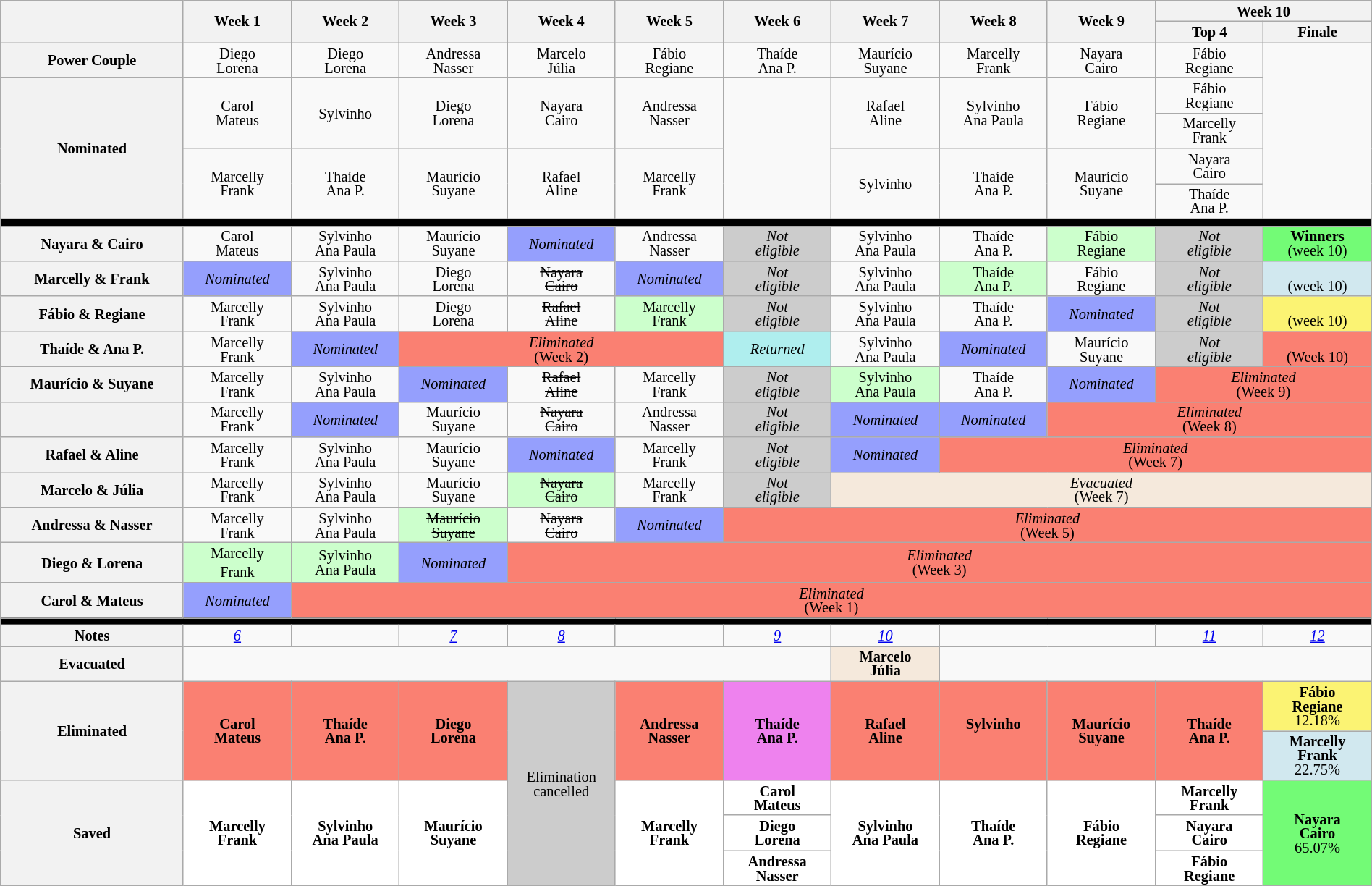<table class="wikitable" style="text-align:center; font-size:85%; width:100%; line-height:13px;">
<tr>
<th rowspan=2 style="width:11.0%"></th>
<th rowspan=2 style="width:06.5%">Week 1</th>
<th rowspan=2 style="width:06.5%">Week 2</th>
<th rowspan=2 style="width:06.5%">Week 3</th>
<th rowspan=2 style="width:06.5%">Week 4</th>
<th rowspan=2 style="width:06.5%">Week 5</th>
<th rowspan=2 style="width:06.5%">Week 6</th>
<th rowspan=2 style="width:06.5%">Week 7</th>
<th rowspan=2 style="width:06.5%">Week 8</th>
<th rowspan=2 style="width:06.5%">Week 9</th>
<th colspan=2 style="width:13.0%">Week 10</th>
</tr>
<tr>
<th style="width:06.5%">Top 4</th>
<th style="width:06.5%">Finale</th>
</tr>
<tr>
<th>Power Couple</th>
<td>Diego<br>Lorena</td>
<td>Diego<br>Lorena</td>
<td>Andressa<br>Nasser</td>
<td>Marcelo<br>Júlia</td>
<td>Fábio<br>Regiane</td>
<td>Thaíde<br>Ana P.</td>
<td>Maurício<br>Suyane</td>
<td>Marcelly<br>Frank</td>
<td>Nayara<br>Cairo</td>
<td>Fábio<br>Regiane</td>
<td rowspan=5></td>
</tr>
<tr>
<th rowspan=4>Nominated</th>
<td rowspan=2>Carol<br>Mateus</td>
<td rowspan=2>Sylvinho<br></td>
<td rowspan=2>Diego<br>Lorena</td>
<td rowspan=2>Nayara<br>Cairo</td>
<td rowspan=2>Andressa<br>Nasser</td>
<td rowspan=4></td>
<td rowspan=2>Rafael<br>Aline</td>
<td rowspan=2>Sylvinho<br>Ana Paula</td>
<td rowspan=2>Fábio<br>Regiane</td>
<td rowspan=1>Fábio<br>Regiane</td>
</tr>
<tr>
<td rowspan=1>Marcelly<br>Frank</td>
</tr>
<tr>
<td rowspan=2>Marcelly<br>Frank</td>
<td rowspan=2>Thaíde<br>Ana P.</td>
<td rowspan=2>Maurício<br>Suyane</td>
<td rowspan=2>Rafael<br>Aline</td>
<td rowspan=2>Marcelly<br>Frank</td>
<td rowspan=2>Sylvinho<br></td>
<td rowspan=2>Thaíde<br>Ana P.</td>
<td rowspan=2>Maurício<br>Suyane</td>
<td rowspan=1>Nayara<br>Cairo</td>
</tr>
<tr>
<td rowspan=1>Thaíde<br>Ana P.</td>
</tr>
<tr>
<td bgcolor=000000 colspan=12></td>
</tr>
<tr>
<th>Nayara & Cairo</th>
<td>Carol<br>Mateus</td>
<td>Sylvinho<br>Ana Paula</td>
<td>Maurício<br>Suyane</td>
<td bgcolor=959FFD><em>Nominated</em></td>
<td>Andressa<br>Nasser</td>
<td bgcolor=CCCCCC><em>Not<br>eligible</em></td>
<td>Sylvinho<br>Ana Paula</td>
<td>Thaíde<br>Ana P.</td>
<td bgcolor="ccffcc">Fábio<br>Regiane</td>
<td bgcolor=CCCCCC><em>Not<br>eligible</em></td>
<td bgcolor=73FB76><strong>Winners</strong><br>(week 10)</td>
</tr>
<tr>
<th>Marcelly & Frank</th>
<td bgcolor=959FFD><em>Nominated</em></td>
<td>Sylvinho<br>Ana Paula</td>
<td>Diego<br>Lorena</td>
<td><s>Nayara<br>Cairo</s></td>
<td bgcolor=959FFD><em>Nominated</em></td>
<td bgcolor=CCCCCC><em>Not<br>eligible</em></td>
<td>Sylvinho<br>Ana Paula</td>
<td bgcolor="ccffcc">Thaíde<br>Ana P.</td>
<td>Fábio<br>Regiane</td>
<td bgcolor=CCCCCC><em>Not<br>eligible</em></td>
<td bgcolor=D1E8EF><strong></strong><br>(week 10)</td>
</tr>
<tr>
<th>Fábio & Regiane</th>
<td>Marcelly<br>Frank</td>
<td>Sylvinho<br>Ana Paula</td>
<td>Diego<br>Lorena</td>
<td><s>Rafael<br>Aline</s></td>
<td bgcolor="ccffcc">Marcelly<br>Frank</td>
<td bgcolor=CCCCCC><em>Not<br>eligible</em></td>
<td>Sylvinho<br>Ana Paula</td>
<td>Thaíde<br>Ana P.</td>
<td bgcolor=959FFD><em>Nominated</em></td>
<td bgcolor=CCCCCC><em>Not<br>eligible</em></td>
<td bgcolor=FBF373><strong></strong><br>(week 10)</td>
</tr>
<tr>
<th>Thaíde & Ana P.</th>
<td>Marcelly<br>Frank</td>
<td bgcolor=959FFD><em>Nominated</em></td>
<td bgcolor=FA8072 colspan=3><em>Eliminated</em><br>(Week 2)</td>
<td bgcolor=AFEEEE><em>Returned</em></td>
<td>Sylvinho<br>Ana Paula</td>
<td bgcolor=959FFD><em>Nominated</em></td>
<td>Maurício<br>Suyane</td>
<td bgcolor=CCCCCC><em>Not<br>eligible</em></td>
<td bgcolor=FA8072><em></em><br>(Week 10)</td>
</tr>
<tr>
<th>Maurício & Suyane</th>
<td>Marcelly<br>Frank</td>
<td>Sylvinho<br>Ana Paula</td>
<td bgcolor=959FFD><em>Nominated</em></td>
<td><s>Rafael<br>Aline</s></td>
<td>Marcelly<br>Frank</td>
<td bgcolor=CCCCCC><em>Not<br>eligible</em></td>
<td bgcolor="ccffcc">Sylvinho<br>Ana Paula</td>
<td>Thaíde<br>Ana P.</td>
<td bgcolor=959FFD><em>Nominated</em></td>
<td bgcolor=FA8072 colspan=2><em>Eliminated</em><br>(Week 9)</td>
</tr>
<tr>
<th></th>
<td>Marcelly<br>Frank</td>
<td bgcolor="959FFD"><em>Nominated</em></td>
<td>Maurício<br>Suyane</td>
<td><s>Nayara<br>Cairo</s></td>
<td>Andressa<br>Nasser</td>
<td bgcolor=CCCCCC><em>Not<br>eligible</em></td>
<td bgcolor=959FFD><em>Nominated</em></td>
<td bgcolor=959FFD><em>Nominated</em></td>
<td bgcolor=FA8072 colspan=3><em>Eliminated</em><br>(Week 8)</td>
</tr>
<tr>
<th>Rafael & Aline</th>
<td>Marcelly<br>Frank</td>
<td>Sylvinho<br>Ana Paula</td>
<td>Maurício<br>Suyane</td>
<td bgcolor=959FFD><em>Nominated</em></td>
<td>Marcelly<br>Frank</td>
<td bgcolor=CCCCCC><em>Not<br>eligible</em></td>
<td bgcolor=959FFD><em>Nominated</em></td>
<td bgcolor=FA8072 colspan=4><em>Eliminated</em><br>(Week 7)</td>
</tr>
<tr>
<th>Marcelo & Júlia</th>
<td>Marcelly<br>Frank</td>
<td>Sylvinho<br>Ana Paula</td>
<td>Maurício<br>Suyane</td>
<td bgcolor="ccffcc"><s>Nayara<br>Cairo</s></td>
<td>Marcelly<br>Frank</td>
<td bgcolor=CCCCCC><em>Not<br>eligible</em></td>
<td bgcolor=F5E9DC colspan=5><em>Evacuated</em><br>(Week 7)</td>
</tr>
<tr>
<th>Andressa & Nasser</th>
<td>Marcelly<br>Frank</td>
<td>Sylvinho<br>Ana Paula</td>
<td bgcolor="ccffcc"><s>Maurício<br>Suyane</s></td>
<td><s>Nayara<br>Cairo</s></td>
<td bgcolor=959FFD><em>Nominated</em></td>
<td bgcolor=FA8072 colspan=6><em>Eliminated</em><br>(Week 5)</td>
</tr>
<tr>
<th>Diego & Lorena</th>
<td bgcolor="ccffcc">Marcelly<br>Frank <sup></sup></td>
<td bgcolor="ccffcc">Sylvinho<br>Ana Paula</td>
<td bgcolor=959FFD><em>Nominated</em></td>
<td bgcolor=FA8072 colspan=8><em>Eliminated</em><br>(Week 3)</td>
</tr>
<tr>
<th>Carol & Mateus</th>
<td bgcolor=959FFD><em>Nominated</em></td>
<td bgcolor=FA8072 colspan=10><em>Eliminated</em><br>(Week 1)</td>
</tr>
<tr>
<td bgcolor=000000 colspan=12></td>
</tr>
<tr>
<th>Notes</th>
<td><em><a href='#'>6</a></em></td>
<td></td>
<td><em><a href='#'>7</a></em></td>
<td><em><a href='#'>8</a></em></td>
<td></td>
<td><em><a href='#'>9</a></em></td>
<td><em><a href='#'>10</a></em></td>
<td colspan=2></td>
<td><em><a href='#'>11</a></em></td>
<td><em><a href='#'>12</a></em></td>
</tr>
<tr>
<th>Evacuated</th>
<td colspan=6></td>
<td bgcolor=F5E9DC><strong>Marcelo<br>Júlia</strong></td>
<td colspan=4></td>
</tr>
<tr>
<th rowspan=2>Eliminated</th>
<td bgcolor=FA8072 rowspan=2><strong>Carol<br>Mateus</strong><br></td>
<td bgcolor=FA8072 rowspan=2><strong>Thaíde<br>Ana P.</strong><br></td>
<td bgcolor=FA8072 rowspan=2><strong>Diego<br>Lorena</strong><br></td>
<td bgcolor=CCCCCC rowspan=5>Elimination<br>cancelled</td>
<td bgcolor=FA8072 rowspan=2><strong>Andressa<br>Nasser</strong><br></td>
<td bgcolor=EE82EE rowspan=2><strong>Thaíde<br>Ana P.</strong><br></td>
<td bgcolor=FA8072 rowspan=2><strong>Rafael<br>Aline</strong><br></td>
<td bgcolor=FA8072 rowspan=2><strong>Sylvinho<br></strong><br></td>
<td bgcolor=FA8072 rowspan=2><strong>Maurício<br>Suyane</strong><br></td>
<td bgcolor=FA8072 rowspan=2><strong>Thaíde<br>Ana P.</strong><br></td>
<td bgcolor=FBF373 rowspan=1><strong>Fábio<br>Regiane</strong><br>12.18%<br></td>
</tr>
<tr>
<td bgcolor=D1E8EF rowspan=1><strong>Marcelly<br>Frank</strong><br>22.75%<br></td>
</tr>
<tr>
<th rowspan=3>Saved</th>
<td bgcolor=FFFFFF rowspan=3><strong>Marcelly<br>Frank</strong><br></td>
<td bgcolor=FFFFFF rowspan=3><strong>Sylvinho<br>Ana Paula</strong><br></td>
<td bgcolor=FFFFFF rowspan=3><strong>Maurício<br>Suyane</strong><br></td>
<td bgcolor=FFFFFF rowspan=3><strong>Marcelly<br>Frank</strong><br></td>
<td bgcolor=FFFFFF rowspan=1><strong>Carol<br>Mateus</strong><br></td>
<td bgcolor=FFFFFF rowspan=3><strong>Sylvinho<br>Ana Paula</strong><br></td>
<td bgcolor=FFFFFF rowspan=3><strong>Thaíde<br>Ana P.</strong><br></td>
<td bgcolor=FFFFFF rowspan=3><strong>Fábio<br>Regiane</strong><br></td>
<td bgcolor=FFFFFF rowspan=1><strong>Marcelly<br>Frank</strong><br></td>
<td bgcolor=73FB76 rowspan=3><strong>Nayara<br>Cairo</strong><br>65.07%<br></td>
</tr>
<tr>
<td bgcolor=FFFFFF rowspan=1><strong>Diego<br>Lorena</strong><br></td>
<td bgcolor=FFFFFF rowspan=1><strong>Nayara<br>Cairo</strong><br></td>
</tr>
<tr>
<td bgcolor=FFFFFF rowspan=1><strong>Andressa<br>Nasser</strong><br></td>
<td bgcolor=FFFFFF rowspan=1><strong>Fábio<br>Regiane</strong><br></td>
</tr>
</table>
